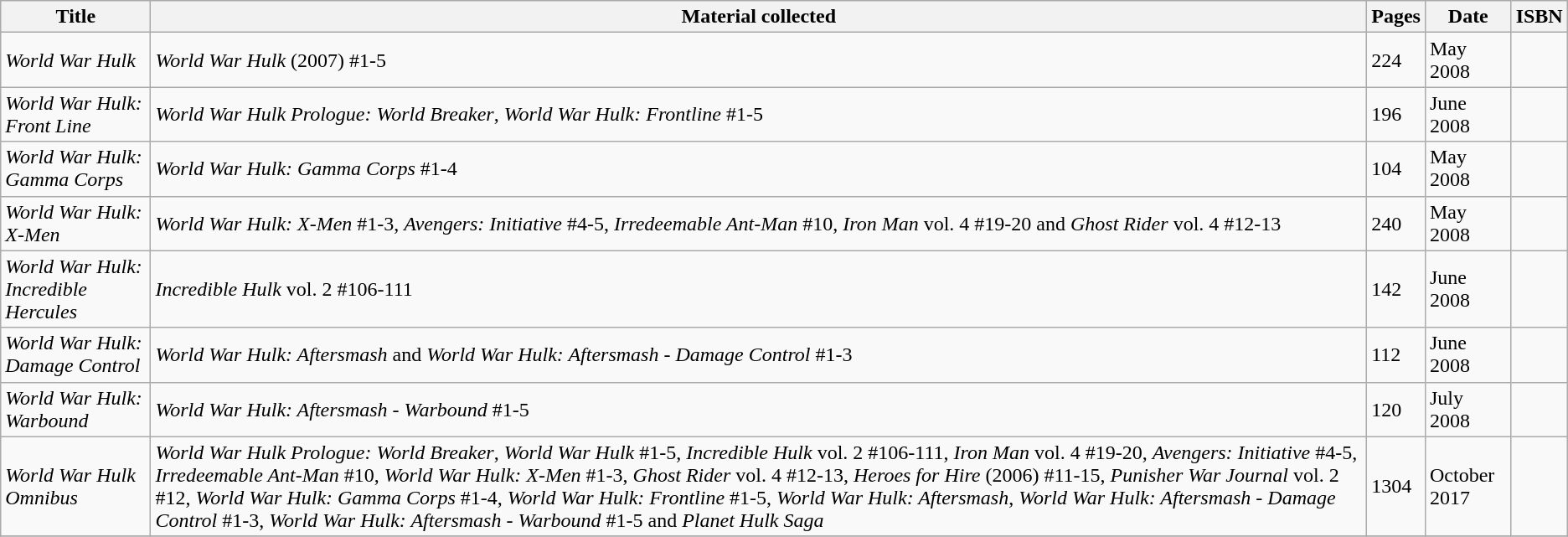<table class="wikitable">
<tr>
<th>Title</th>
<th>Material collected</th>
<th>Pages</th>
<th>Date</th>
<th>ISBN</th>
</tr>
<tr>
<td><em>World War Hulk</em></td>
<td><em>World War Hulk</em> (2007) #1-5</td>
<td>224</td>
<td>May 2008</td>
<td></td>
</tr>
<tr>
<td><em>World War Hulk: Front Line</em></td>
<td><em>World War Hulk Prologue: World Breaker</em>, <em>World War Hulk: Frontline</em> #1-5</td>
<td>196</td>
<td>June 2008</td>
<td></td>
</tr>
<tr>
<td><em>World War Hulk: Gamma Corps</em></td>
<td><em>World War Hulk: Gamma Corps</em> #1-4</td>
<td>104</td>
<td>May 2008</td>
<td></td>
</tr>
<tr>
<td><em>World War Hulk: X-Men</em></td>
<td><em>World War Hulk: X-Men</em> #1-3, <em>Avengers: Initiative</em> #4-5, <em>Irredeemable Ant-Man</em> #10, <em>Iron Man</em> vol. 4 #19-20 and <em>Ghost Rider</em> vol. 4 #12-13</td>
<td>240</td>
<td>May 2008</td>
<td></td>
</tr>
<tr>
<td><em>World War Hulk: Incredible Hercules</em></td>
<td><em>Incredible Hulk</em> vol. 2 #106-111</td>
<td>142</td>
<td>June 2008</td>
<td></td>
</tr>
<tr>
<td><em>World War Hulk: Damage Control</em></td>
<td><em>World War Hulk: Aftersmash</em> and <em>World War Hulk: Aftersmash - Damage Control</em> #1-3</td>
<td>112</td>
<td>June 2008</td>
<td></td>
</tr>
<tr>
<td><em>World War Hulk: Warbound</em></td>
<td><em>World War Hulk: Aftersmash - Warbound</em> #1-5</td>
<td>120</td>
<td>July 2008</td>
<td></td>
</tr>
<tr>
<td><em>World War Hulk Omnibus </em></td>
<td><em>World War Hulk Prologue: World Breaker</em>, <em>World War Hulk</em> #1-5, <em>Incredible Hulk</em> vol. 2 #106-111, <em>Iron Man</em> vol. 4 #19-20, <em>Avengers: Initiative</em> #4-5, <em>Irredeemable Ant-Man</em> #10, <em>World War Hulk: X-Men</em> #1-3, <em>Ghost Rider</em> vol. 4 #12-13, <em>Heroes for Hire</em> (2006) #11-15, <em>Punisher War Journal</em> vol. 2 #12, <em>World War Hulk: Gamma Corps</em> #1-4, <em>World War Hulk: Frontline</em> #1-5, <em>World War Hulk: Aftersmash</em>, <em>World War Hulk: Aftersmash - Damage Control</em> #1-3, <em>World War Hulk: Aftersmash - Warbound</em> #1-5 and <em>Planet Hulk Saga</em></td>
<td>1304</td>
<td>October 2017</td>
<td></td>
</tr>
<tr>
</tr>
</table>
